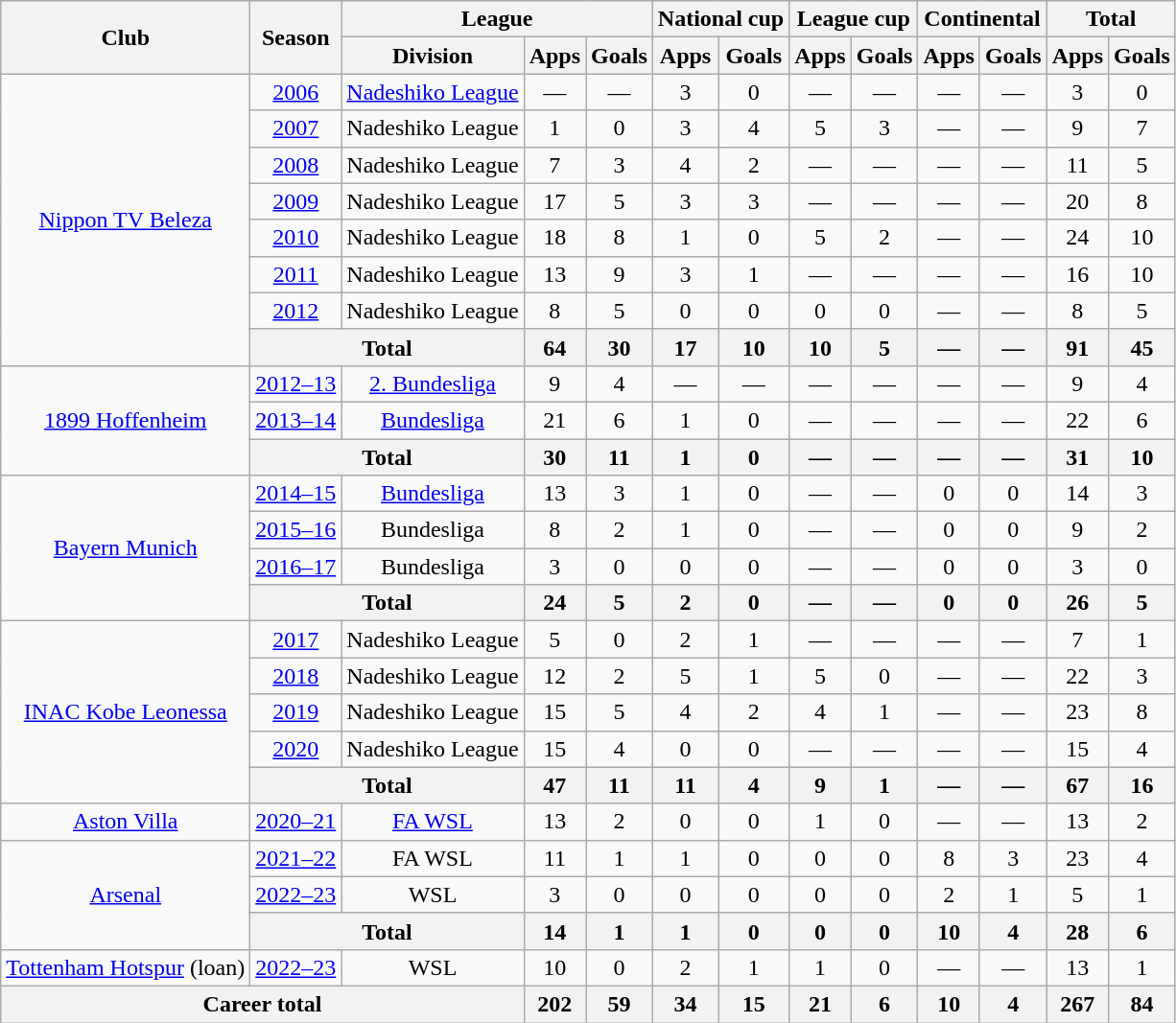<table class="wikitable" style="text-align:center">
<tr>
<th rowspan="2">Club</th>
<th rowspan="2">Season</th>
<th colspan="3">League</th>
<th colspan="2">National cup</th>
<th colspan="2">League cup</th>
<th colspan="2">Continental</th>
<th colspan="2">Total</th>
</tr>
<tr>
<th>Division</th>
<th>Apps</th>
<th>Goals</th>
<th>Apps</th>
<th>Goals</th>
<th>Apps</th>
<th>Goals</th>
<th>Apps</th>
<th>Goals</th>
<th>Apps</th>
<th>Goals</th>
</tr>
<tr>
<td rowspan="8"><a href='#'>Nippon TV Beleza</a></td>
<td><a href='#'>2006</a></td>
<td><a href='#'>Nadeshiko League</a></td>
<td>—</td>
<td>—</td>
<td>3</td>
<td>0</td>
<td>—</td>
<td>—</td>
<td>—</td>
<td>—</td>
<td>3</td>
<td>0</td>
</tr>
<tr>
<td><a href='#'>2007</a></td>
<td>Nadeshiko League</td>
<td>1</td>
<td>0</td>
<td>3</td>
<td>4</td>
<td>5</td>
<td>3</td>
<td>—</td>
<td>—</td>
<td>9</td>
<td>7</td>
</tr>
<tr>
<td><a href='#'>2008</a></td>
<td>Nadeshiko League</td>
<td>7</td>
<td>3</td>
<td>4</td>
<td>2</td>
<td>—</td>
<td>—</td>
<td>—</td>
<td>—</td>
<td>11</td>
<td>5</td>
</tr>
<tr>
<td><a href='#'>2009</a></td>
<td>Nadeshiko League</td>
<td>17</td>
<td>5</td>
<td>3</td>
<td>3</td>
<td>—</td>
<td>—</td>
<td>—</td>
<td>—</td>
<td>20</td>
<td>8</td>
</tr>
<tr>
<td><a href='#'>2010</a></td>
<td>Nadeshiko League</td>
<td>18</td>
<td>8</td>
<td>1</td>
<td>0</td>
<td>5</td>
<td>2</td>
<td>—</td>
<td>—</td>
<td>24</td>
<td>10</td>
</tr>
<tr>
<td><a href='#'>2011</a></td>
<td>Nadeshiko League</td>
<td>13</td>
<td>9</td>
<td>3</td>
<td>1</td>
<td>—</td>
<td>—</td>
<td>—</td>
<td>—</td>
<td>16</td>
<td>10</td>
</tr>
<tr>
<td><a href='#'>2012</a></td>
<td>Nadeshiko League</td>
<td>8</td>
<td>5</td>
<td>0</td>
<td>0</td>
<td>0</td>
<td>0</td>
<td>—</td>
<td>—</td>
<td>8</td>
<td>5</td>
</tr>
<tr>
<th colspan="2">Total</th>
<th>64</th>
<th>30</th>
<th>17</th>
<th>10</th>
<th>10</th>
<th>5</th>
<th>—</th>
<th>—</th>
<th>91</th>
<th>45</th>
</tr>
<tr>
<td rowspan="3"><a href='#'>1899 Hoffenheim</a></td>
<td><a href='#'>2012–13</a></td>
<td><a href='#'>2. Bundesliga</a></td>
<td>9</td>
<td>4</td>
<td>—</td>
<td>—</td>
<td>—</td>
<td>—</td>
<td>—</td>
<td>—</td>
<td>9</td>
<td>4</td>
</tr>
<tr>
<td><a href='#'>2013–14</a></td>
<td><a href='#'>Bundesliga</a></td>
<td>21</td>
<td>6</td>
<td>1</td>
<td>0</td>
<td>—</td>
<td>—</td>
<td>—</td>
<td>—</td>
<td>22</td>
<td>6</td>
</tr>
<tr>
<th colspan="2">Total</th>
<th>30</th>
<th>11</th>
<th>1</th>
<th>0</th>
<th>—</th>
<th>—</th>
<th>—</th>
<th>—</th>
<th>31</th>
<th>10</th>
</tr>
<tr>
<td rowspan="4"><a href='#'>Bayern Munich</a></td>
<td><a href='#'>2014–15</a></td>
<td><a href='#'>Bundesliga</a></td>
<td>13</td>
<td>3</td>
<td>1</td>
<td>0</td>
<td>—</td>
<td>—</td>
<td>0</td>
<td>0</td>
<td>14</td>
<td>3</td>
</tr>
<tr>
<td><a href='#'>2015–16</a></td>
<td>Bundesliga</td>
<td>8</td>
<td>2</td>
<td>1</td>
<td>0</td>
<td>—</td>
<td>—</td>
<td>0</td>
<td>0</td>
<td>9</td>
<td>2</td>
</tr>
<tr>
<td><a href='#'>2016–17</a></td>
<td>Bundesliga</td>
<td>3</td>
<td>0</td>
<td>0</td>
<td>0</td>
<td>—</td>
<td>—</td>
<td>0</td>
<td>0</td>
<td>3</td>
<td>0</td>
</tr>
<tr>
<th colspan="2">Total</th>
<th>24</th>
<th>5</th>
<th>2</th>
<th>0</th>
<th>—</th>
<th>—</th>
<th>0</th>
<th>0</th>
<th>26</th>
<th>5</th>
</tr>
<tr>
<td rowspan="5"><a href='#'>INAC Kobe Leonessa</a></td>
<td><a href='#'>2017</a></td>
<td>Nadeshiko League</td>
<td>5</td>
<td>0</td>
<td>2</td>
<td>1</td>
<td>—</td>
<td>—</td>
<td>—</td>
<td>—</td>
<td>7</td>
<td>1</td>
</tr>
<tr>
<td><a href='#'>2018</a></td>
<td>Nadeshiko League</td>
<td>12</td>
<td>2</td>
<td>5</td>
<td>1</td>
<td>5</td>
<td>0</td>
<td>—</td>
<td>—</td>
<td>22</td>
<td>3</td>
</tr>
<tr>
<td><a href='#'>2019</a></td>
<td>Nadeshiko League</td>
<td>15</td>
<td>5</td>
<td>4</td>
<td>2</td>
<td>4</td>
<td>1</td>
<td>—</td>
<td>—</td>
<td>23</td>
<td>8</td>
</tr>
<tr>
<td><a href='#'>2020</a></td>
<td>Nadeshiko League</td>
<td>15</td>
<td>4</td>
<td>0</td>
<td>0</td>
<td>—</td>
<td>—</td>
<td>—</td>
<td>—</td>
<td>15</td>
<td>4</td>
</tr>
<tr>
<th colspan="2">Total</th>
<th>47</th>
<th>11</th>
<th>11</th>
<th>4</th>
<th>9</th>
<th>1</th>
<th>—</th>
<th>—</th>
<th>67</th>
<th>16</th>
</tr>
<tr>
<td><a href='#'>Aston Villa</a></td>
<td><a href='#'>2020–21</a></td>
<td><a href='#'>FA WSL</a></td>
<td>13</td>
<td>2</td>
<td>0</td>
<td>0</td>
<td>1</td>
<td>0</td>
<td>—</td>
<td>—</td>
<td>13</td>
<td>2</td>
</tr>
<tr>
<td rowspan="3"><a href='#'>Arsenal</a></td>
<td><a href='#'>2021–22</a></td>
<td>FA WSL</td>
<td>11</td>
<td>1</td>
<td>1</td>
<td>0</td>
<td>0</td>
<td>0</td>
<td>8</td>
<td>3</td>
<td>23</td>
<td>4</td>
</tr>
<tr>
<td><a href='#'>2022–23</a></td>
<td>WSL</td>
<td>3</td>
<td>0</td>
<td>0</td>
<td>0</td>
<td>0</td>
<td>0</td>
<td>2</td>
<td>1</td>
<td>5</td>
<td>1</td>
</tr>
<tr>
<th colspan="2">Total</th>
<th>14</th>
<th>1</th>
<th>1</th>
<th>0</th>
<th>0</th>
<th>0</th>
<th>10</th>
<th>4</th>
<th>28</th>
<th>6</th>
</tr>
<tr>
<td><a href='#'>Tottenham Hotspur</a> (loan)</td>
<td><a href='#'>2022–23</a></td>
<td>WSL</td>
<td>10</td>
<td>0</td>
<td>2</td>
<td>1</td>
<td>1</td>
<td>0</td>
<td>—</td>
<td>—</td>
<td>13</td>
<td>1</td>
</tr>
<tr>
<th colspan="3">Career total</th>
<th>202</th>
<th>59</th>
<th>34</th>
<th>15</th>
<th>21</th>
<th>6</th>
<th>10</th>
<th>4</th>
<th>267</th>
<th>84</th>
</tr>
</table>
